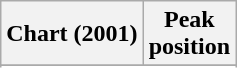<table class="wikitable sortable plainrowheaders" style="text-align:center">
<tr>
<th scope="col">Chart (2001)</th>
<th scope="col">Peak<br> position</th>
</tr>
<tr>
</tr>
<tr>
</tr>
<tr>
</tr>
</table>
